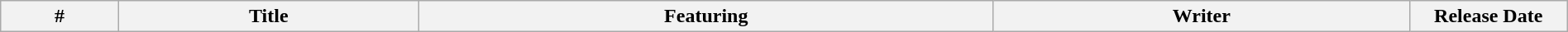<table class="wikitable plainrowheaders" style="width:100%;">
<tr>
<th>#</th>
<th>Title</th>
<th>Featuring</th>
<th>Writer</th>
<th width="120">Release Date<br>













</th>
</tr>
</table>
